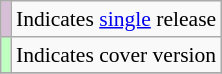<table class="wikitable" style="font-size:90%;">
<tr>
<th scope="row" style="background-color:#D8BFD8"></th>
<td>Indicates <a href='#'>single</a> release</td>
</tr>
<tr>
<th scope="row" style="background-color:#BFFFC0"></th>
<td>Indicates cover version</td>
</tr>
<tr>
</tr>
</table>
